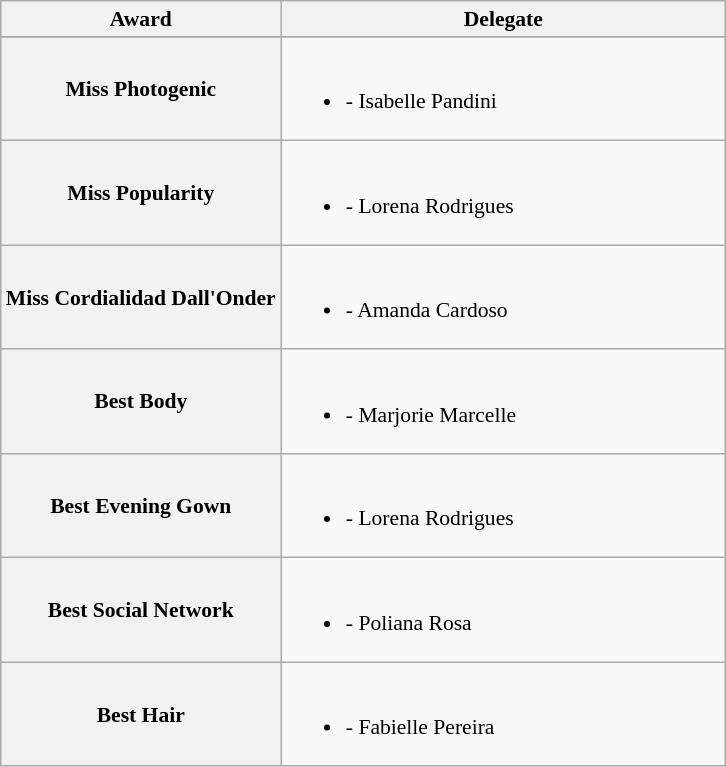<table class="wikitable" style="font-size: 90%";>
<tr>
<th>Award</th>
<th width=290>Delegate</th>
</tr>
<tr>
</tr>
<tr>
<th>Miss Photogenic</th>
<td><br><ul><li> - Isabelle Pandini</li></ul></td>
</tr>
<tr>
<th>Miss Popularity</th>
<td><br><ul><li> - Lorena Rodrigues</li></ul></td>
</tr>
<tr>
<th>Miss Cordialidad Dall'Onder</th>
<td><br><ul><li> - Amanda Cardoso</li></ul></td>
</tr>
<tr>
<th>Best Body</th>
<td><br><ul><li> - Marjorie Marcelle</li></ul></td>
</tr>
<tr>
<th>Best Evening Gown</th>
<td><br><ul><li> - Lorena Rodrigues</li></ul></td>
</tr>
<tr>
<th>Best Social Network</th>
<td><br><ul><li> - Poliana Rosa</li></ul></td>
</tr>
<tr>
<th>Best Hair</th>
<td><br><ul><li> - Fabielle Pereira</li></ul></td>
</tr>
</table>
